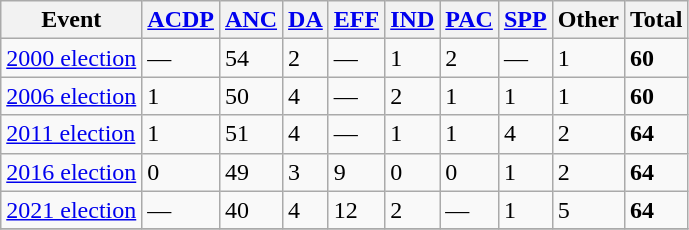<table class="wikitable">
<tr>
<th>Event</th>
<th><a href='#'>ACDP</a></th>
<th><a href='#'>ANC</a></th>
<th><a href='#'>DA</a></th>
<th><a href='#'>EFF</a></th>
<th><a href='#'>IND</a></th>
<th><a href='#'>PAC</a></th>
<th><a href='#'>SPP</a></th>
<th>Other</th>
<th>Total</th>
</tr>
<tr>
<td><a href='#'>2000 election</a></td>
<td>—</td>
<td>54</td>
<td>2</td>
<td>—</td>
<td>1</td>
<td>2</td>
<td>—</td>
<td>1</td>
<td><strong>60</strong></td>
</tr>
<tr>
<td><a href='#'>2006 election</a></td>
<td>1</td>
<td>50</td>
<td>4</td>
<td>—</td>
<td>2</td>
<td>1</td>
<td>1</td>
<td>1</td>
<td><strong>60</strong></td>
</tr>
<tr>
<td><a href='#'>2011 election</a></td>
<td>1</td>
<td>51</td>
<td>4</td>
<td>—</td>
<td>1</td>
<td>1</td>
<td>4</td>
<td>2</td>
<td><strong>64</strong></td>
</tr>
<tr>
<td><a href='#'>2016 election</a></td>
<td>0</td>
<td>49</td>
<td>3</td>
<td>9</td>
<td>0</td>
<td>0</td>
<td>1</td>
<td>2</td>
<td><strong>64</strong></td>
</tr>
<tr>
<td><a href='#'>2021 election</a></td>
<td>—</td>
<td>40</td>
<td>4</td>
<td>12</td>
<td>2</td>
<td>—</td>
<td>1</td>
<td>5</td>
<td><strong>64</strong></td>
</tr>
<tr>
</tr>
</table>
